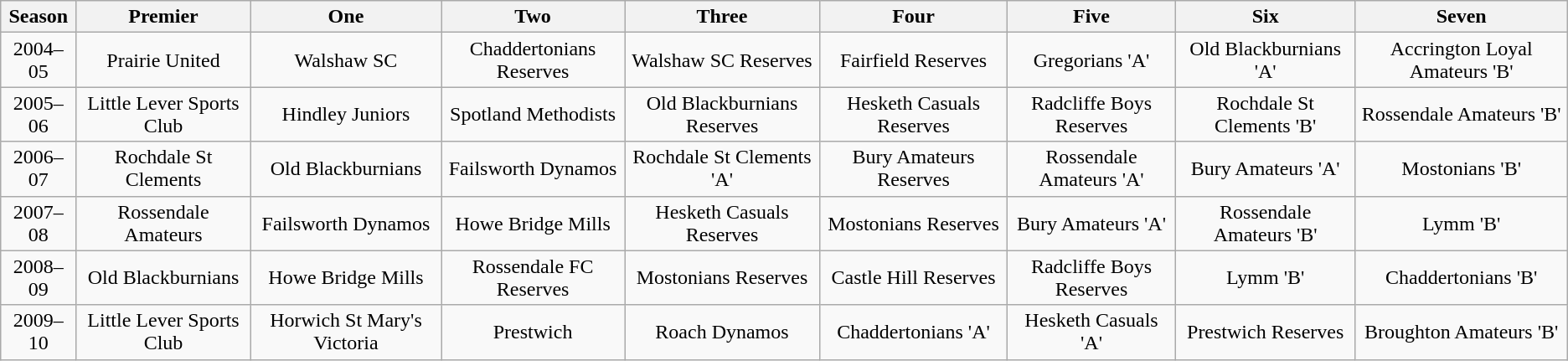<table class="wikitable" style="text-align: center">
<tr>
<th>Season</th>
<th>Premier</th>
<th>One</th>
<th>Two</th>
<th>Three</th>
<th>Four</th>
<th>Five</th>
<th>Six</th>
<th>Seven</th>
</tr>
<tr>
<td>2004–05</td>
<td>Prairie United</td>
<td>Walshaw SC</td>
<td>Chaddertonians Reserves</td>
<td>Walshaw SC Reserves</td>
<td>Fairfield Reserves</td>
<td>Gregorians 'A'</td>
<td>Old Blackburnians 'A'</td>
<td>Accrington Loyal Amateurs 'B'</td>
</tr>
<tr>
<td>2005–06</td>
<td>Little Lever Sports Club</td>
<td>Hindley Juniors</td>
<td>Spotland Methodists</td>
<td>Old Blackburnians Reserves</td>
<td>Hesketh Casuals Reserves</td>
<td>Radcliffe Boys Reserves</td>
<td>Rochdale St Clements 'B'</td>
<td>Rossendale Amateurs 'B'</td>
</tr>
<tr>
<td>2006–07</td>
<td>Rochdale St Clements</td>
<td>Old Blackburnians</td>
<td>Failsworth Dynamos</td>
<td>Rochdale St Clements 'A'</td>
<td>Bury Amateurs Reserves</td>
<td>Rossendale Amateurs 'A'</td>
<td>Bury Amateurs 'A'</td>
<td>Mostonians 'B'</td>
</tr>
<tr>
<td>2007–08</td>
<td>Rossendale Amateurs</td>
<td>Failsworth Dynamos</td>
<td>Howe Bridge Mills</td>
<td>Hesketh Casuals Reserves</td>
<td>Mostonians Reserves</td>
<td>Bury Amateurs 'A'</td>
<td>Rossendale Amateurs 'B'</td>
<td>Lymm 'B'</td>
</tr>
<tr>
<td>2008–09</td>
<td>Old Blackburnians</td>
<td>Howe Bridge Mills</td>
<td>Rossendale FC Reserves</td>
<td>Mostonians Reserves</td>
<td>Castle Hill Reserves</td>
<td>Radcliffe Boys Reserves</td>
<td>Lymm 'B'</td>
<td>Chaddertonians 'B'</td>
</tr>
<tr>
<td>2009–10</td>
<td>Little Lever Sports Club</td>
<td>Horwich St Mary's Victoria</td>
<td>Prestwich</td>
<td>Roach Dynamos</td>
<td>Chaddertonians 'A'</td>
<td>Hesketh Casuals 'A'</td>
<td>Prestwich Reserves</td>
<td>Broughton Amateurs 'B'</td>
</tr>
</table>
